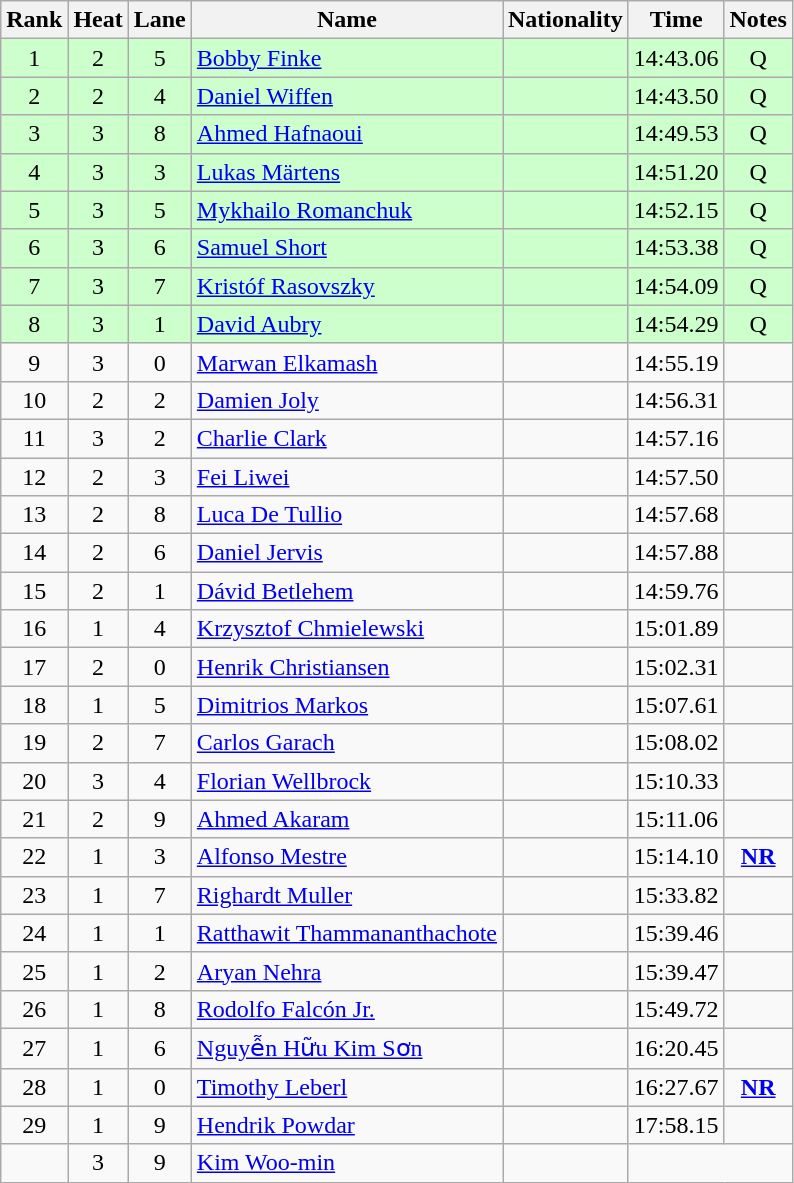<table class="wikitable sortable" style="text-align:center">
<tr>
<th>Rank</th>
<th>Heat</th>
<th>Lane</th>
<th>Name</th>
<th>Nationality</th>
<th>Time</th>
<th>Notes</th>
</tr>
<tr bgcolor=ccffcc>
<td>1</td>
<td>2</td>
<td>5</td>
<td align=left><a href='#'>Bobby Finke</a></td>
<td align=left></td>
<td>14:43.06</td>
<td>Q</td>
</tr>
<tr bgcolor=ccffcc>
<td>2</td>
<td>2</td>
<td>4</td>
<td align=left><a href='#'>Daniel Wiffen</a></td>
<td align=left></td>
<td>14:43.50</td>
<td>Q</td>
</tr>
<tr bgcolor=ccffcc>
<td>3</td>
<td>3</td>
<td>8</td>
<td align=left><a href='#'>Ahmed Hafnaoui</a></td>
<td align=left></td>
<td>14:49.53</td>
<td>Q</td>
</tr>
<tr bgcolor=ccffcc>
<td>4</td>
<td>3</td>
<td>3</td>
<td align=left><a href='#'>Lukas Märtens</a></td>
<td align=left></td>
<td>14:51.20</td>
<td>Q</td>
</tr>
<tr bgcolor=ccffcc>
<td>5</td>
<td>3</td>
<td>5</td>
<td align=left><a href='#'>Mykhailo Romanchuk</a></td>
<td align=left></td>
<td>14:52.15</td>
<td>Q</td>
</tr>
<tr bgcolor=ccffcc>
<td>6</td>
<td>3</td>
<td>6</td>
<td align=left><a href='#'>Samuel Short</a></td>
<td align=left></td>
<td>14:53.38</td>
<td>Q</td>
</tr>
<tr bgcolor=ccffcc>
<td>7</td>
<td>3</td>
<td>7</td>
<td align=left><a href='#'>Kristóf Rasovszky</a></td>
<td align=left></td>
<td>14:54.09</td>
<td>Q</td>
</tr>
<tr bgcolor=ccffcc>
<td>8</td>
<td>3</td>
<td>1</td>
<td align=left><a href='#'>David Aubry</a></td>
<td align=left></td>
<td>14:54.29</td>
<td>Q</td>
</tr>
<tr>
<td>9</td>
<td>3</td>
<td>0</td>
<td align=left><a href='#'>Marwan Elkamash</a></td>
<td align=left></td>
<td>14:55.19</td>
<td></td>
</tr>
<tr>
<td>10</td>
<td>2</td>
<td>2</td>
<td align=left><a href='#'>Damien Joly</a></td>
<td align=left></td>
<td>14:56.31</td>
<td></td>
</tr>
<tr>
<td>11</td>
<td>3</td>
<td>2</td>
<td align=left><a href='#'>Charlie Clark</a></td>
<td align=left></td>
<td>14:57.16</td>
<td></td>
</tr>
<tr>
<td>12</td>
<td>2</td>
<td>3</td>
<td align=left><a href='#'>Fei Liwei</a></td>
<td align=left></td>
<td>14:57.50</td>
<td></td>
</tr>
<tr>
<td>13</td>
<td>2</td>
<td>8</td>
<td align=left><a href='#'>Luca De Tullio</a></td>
<td align=left></td>
<td>14:57.68</td>
<td></td>
</tr>
<tr>
<td>14</td>
<td>2</td>
<td>6</td>
<td align=left><a href='#'>Daniel Jervis</a></td>
<td align=left></td>
<td>14:57.88</td>
<td></td>
</tr>
<tr>
<td>15</td>
<td>2</td>
<td>1</td>
<td align=left><a href='#'>Dávid Betlehem</a></td>
<td align=left></td>
<td>14:59.76</td>
<td></td>
</tr>
<tr>
<td>16</td>
<td>1</td>
<td>4</td>
<td align=left><a href='#'>Krzysztof Chmielewski</a></td>
<td align=left></td>
<td>15:01.89</td>
<td></td>
</tr>
<tr>
<td>17</td>
<td>2</td>
<td>0</td>
<td align=left><a href='#'>Henrik Christiansen</a></td>
<td align=left></td>
<td>15:02.31</td>
<td></td>
</tr>
<tr>
<td>18</td>
<td>1</td>
<td>5</td>
<td align=left><a href='#'>Dimitrios Markos</a></td>
<td align=left></td>
<td>15:07.61</td>
<td></td>
</tr>
<tr>
<td>19</td>
<td>2</td>
<td>7</td>
<td align=left><a href='#'>Carlos Garach</a></td>
<td align=left></td>
<td>15:08.02</td>
<td></td>
</tr>
<tr>
<td>20</td>
<td>3</td>
<td>4</td>
<td align=left><a href='#'>Florian Wellbrock</a></td>
<td align=left></td>
<td>15:10.33</td>
<td></td>
</tr>
<tr>
<td>21</td>
<td>2</td>
<td>9</td>
<td align=left><a href='#'>Ahmed Akaram</a></td>
<td align=left></td>
<td>15:11.06</td>
<td></td>
</tr>
<tr>
<td>22</td>
<td>1</td>
<td>3</td>
<td align=left><a href='#'>Alfonso Mestre</a></td>
<td align=left></td>
<td>15:14.10</td>
<td><strong><a href='#'>NR</a></strong></td>
</tr>
<tr>
<td>23</td>
<td>1</td>
<td>7</td>
<td align=left><a href='#'>Righardt Muller</a></td>
<td align=left></td>
<td>15:33.82</td>
<td></td>
</tr>
<tr>
<td>24</td>
<td>1</td>
<td>1</td>
<td align=left><a href='#'>Ratthawit Thammananthachote</a></td>
<td align=left></td>
<td>15:39.46</td>
<td></td>
</tr>
<tr>
<td>25</td>
<td>1</td>
<td>2</td>
<td align=left><a href='#'>Aryan Nehra</a></td>
<td align=left></td>
<td>15:39.47</td>
<td></td>
</tr>
<tr>
<td>26</td>
<td>1</td>
<td>8</td>
<td align=left><a href='#'>Rodolfo Falcón Jr.</a></td>
<td align=left></td>
<td>15:49.72</td>
<td></td>
</tr>
<tr>
<td>27</td>
<td>1</td>
<td>6</td>
<td align=left><a href='#'>Nguyễn Hữu Kim Sơn</a></td>
<td align=left></td>
<td>16:20.45</td>
<td></td>
</tr>
<tr>
<td>28</td>
<td>1</td>
<td>0</td>
<td align=left><a href='#'>Timothy Leberl</a></td>
<td align=left></td>
<td>16:27.67</td>
<td><strong><a href='#'>NR</a></strong></td>
</tr>
<tr>
<td>29</td>
<td>1</td>
<td>9</td>
<td align=left><a href='#'>Hendrik Powdar</a></td>
<td align=left></td>
<td>17:58.15</td>
<td></td>
</tr>
<tr>
<td></td>
<td>3</td>
<td>9</td>
<td align=left><a href='#'>Kim Woo-min</a></td>
<td align=left></td>
<td colspan=2></td>
</tr>
</table>
